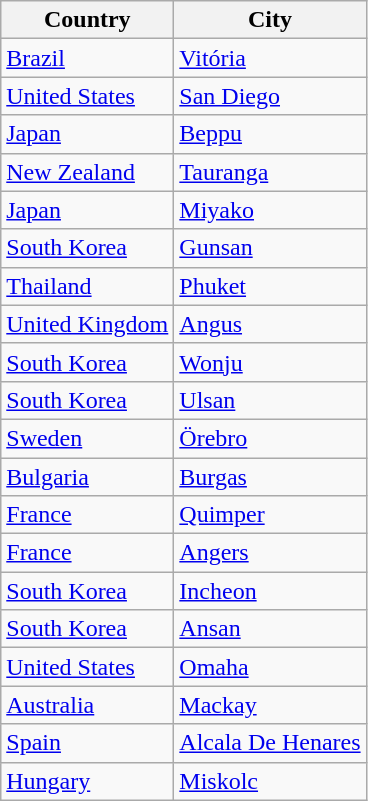<table class="wikitable">
<tr>
<th>Country</th>
<th>City</th>
</tr>
<tr>
<td><a href='#'>Brazil</a></td>
<td><a href='#'>Vitória</a></td>
</tr>
<tr>
<td><a href='#'>United States</a></td>
<td><a href='#'>San Diego</a></td>
</tr>
<tr>
<td><a href='#'>Japan</a></td>
<td><a href='#'>Beppu</a></td>
</tr>
<tr>
<td><a href='#'>New Zealand</a></td>
<td><a href='#'>Tauranga</a></td>
</tr>
<tr>
<td><a href='#'>Japan</a></td>
<td><a href='#'>Miyako</a></td>
</tr>
<tr>
<td><a href='#'>South Korea</a></td>
<td><a href='#'>Gunsan</a></td>
</tr>
<tr>
<td><a href='#'>Thailand</a></td>
<td><a href='#'>Phuket</a></td>
</tr>
<tr>
<td><a href='#'>United Kingdom</a></td>
<td><a href='#'>Angus</a></td>
</tr>
<tr>
<td><a href='#'>South Korea</a></td>
<td><a href='#'>Wonju</a></td>
</tr>
<tr>
<td><a href='#'>South Korea</a></td>
<td><a href='#'>Ulsan</a></td>
</tr>
<tr>
<td><a href='#'>Sweden</a></td>
<td><a href='#'>Örebro</a></td>
</tr>
<tr>
<td><a href='#'>Bulgaria</a></td>
<td><a href='#'>Burgas</a></td>
</tr>
<tr>
<td><a href='#'>France</a></td>
<td><a href='#'>Quimper</a></td>
</tr>
<tr>
<td><a href='#'>France</a></td>
<td><a href='#'>Angers</a></td>
</tr>
<tr>
<td><a href='#'>South Korea</a></td>
<td><a href='#'>Incheon</a></td>
</tr>
<tr>
<td><a href='#'>South Korea</a></td>
<td><a href='#'>Ansan</a></td>
</tr>
<tr>
<td><a href='#'>United States</a></td>
<td><a href='#'>Omaha</a></td>
</tr>
<tr>
<td><a href='#'>Australia</a></td>
<td><a href='#'>Mackay</a></td>
</tr>
<tr>
<td><a href='#'>Spain</a></td>
<td><a href='#'>Alcala De Henares</a></td>
</tr>
<tr>
<td><a href='#'>Hungary</a></td>
<td><a href='#'>Miskolc</a></td>
</tr>
</table>
